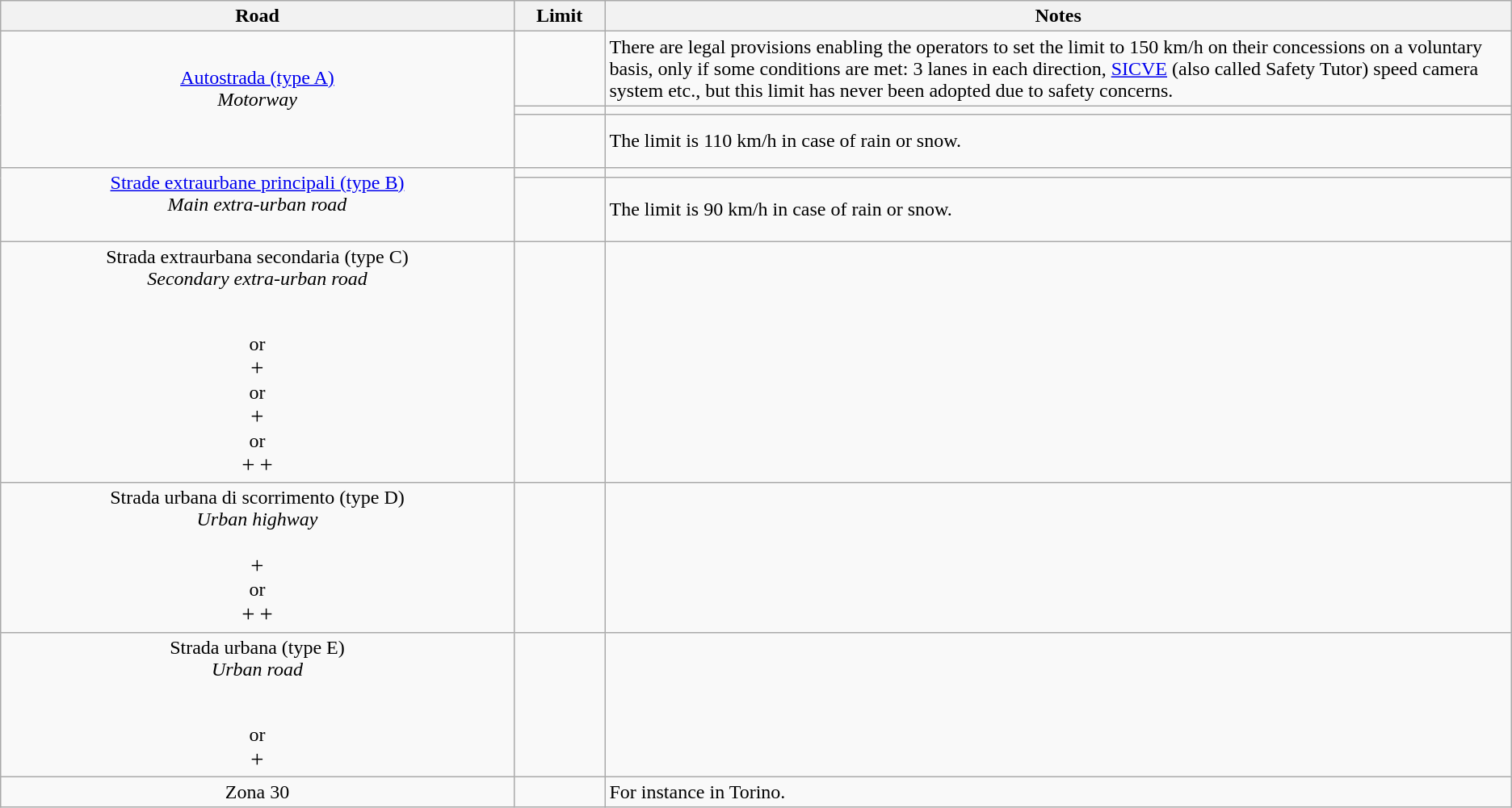<table class="wikitable">
<tr>
<th>Road</th>
<th>Limit</th>
<th width=60%>Notes</th>
</tr>
<tr>
<td rowspan=3 align=center><a href='#'>Autostrada (type A)</a><br><em>Motorway</em><br><br></td>
<td align=center></td>
<td>There are legal provisions enabling the operators to set the limit to 150 km/h on their concessions on a voluntary basis, only if some conditions are met: 3 lanes in each direction, <a href='#'>SICVE</a> (also called Safety Tutor) speed camera system etc., but this limit has never been adopted due to safety concerns.</td>
</tr>
<tr>
<td align=center></td>
<td></td>
</tr>
<tr>
<td align=center><br><br></td>
<td>The limit is 110 km/h in case of rain or snow.</td>
</tr>
<tr>
<td rowspan=2 align=center><a href='#'>Strade extraurbane principali (type B)</a><br><em>Main extra-urban road</em><br><br></td>
<td align=center></td>
<td></td>
</tr>
<tr>
<td align=center><br><br></td>
<td>The limit is 90 km/h in case of rain or snow.</td>
</tr>
<tr>
<td align=center>Strada extraurbana secondaria (type C)<br><em>Secondary extra-urban road</em><br><br><br>or<br> <big>+</big> <br>or<br> <big>+</big> <br>or<br> <big>+</big>  <big>+</big> <br></td>
<td align=center></td>
<td></td>
</tr>
<tr>
<td align=center>Strada urbana di scorrimento (type D)<br><em>Urban highway</em><br><br> <big>+</big> <br>or<br>  <big>+</big>  <big>+</big> <br></td>
<td align=center></td>
<td></td>
</tr>
<tr>
<td align=center>Strada urbana (type E)<br><em>Urban road</em><br><br><br> or<br> <big>+</big> <br></td>
<td align=center></td>
</tr>
<tr>
<td align=center>Zona 30 </td>
<td align=center></td>
<td>For instance in Torino.</td>
</tr>
</table>
